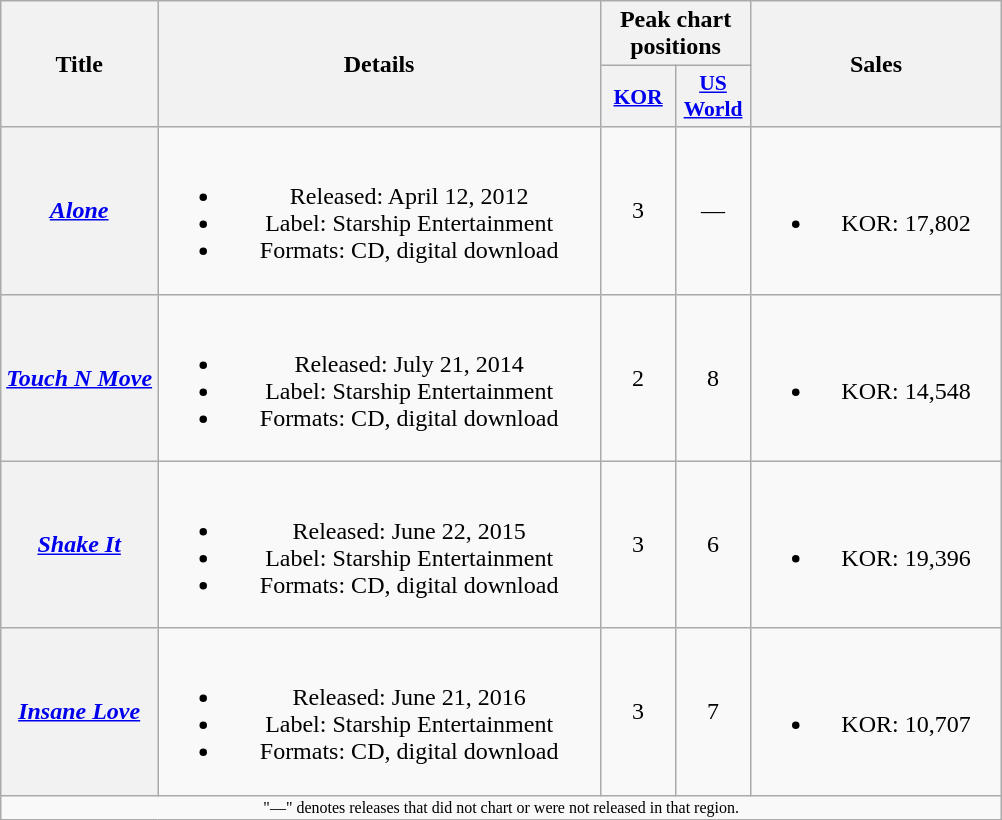<table class="wikitable plainrowheaders" style="text-align:center;">
<tr>
<th scope="col" rowspan="2">Title</th>
<th scope="col" rowspan="2" style="width:18em;">Details</th>
<th scope="col" colspan="2">Peak chart positions</th>
<th scope="col" rowspan="2" style="width:10em;">Sales</th>
</tr>
<tr>
<th scope="col" style="width:3em;font-size:90%;"><a href='#'>KOR</a><br></th>
<th scope="col" style="width:3em;font-size:90%;"><a href='#'>US<br>World</a><br></th>
</tr>
<tr>
<th scope="row"><em><a href='#'>Alone</a></em></th>
<td><br><ul><li>Released: April 12, 2012</li><li>Label: Starship Entertainment</li><li>Formats: CD, digital download</li></ul></td>
<td>3</td>
<td>—</td>
<td><br><ul><li>KOR: 17,802</li></ul></td>
</tr>
<tr>
<th scope="row"><em><a href='#'>Touch N Move</a></em></th>
<td><br><ul><li>Released: July 21, 2014</li><li>Label: Starship Entertainment</li><li>Formats: CD, digital download</li></ul></td>
<td>2</td>
<td>8</td>
<td><br><ul><li>KOR: 14,548</li></ul></td>
</tr>
<tr>
<th scope="row"><em><a href='#'>Shake It</a></em></th>
<td><br><ul><li>Released: June 22, 2015</li><li>Label: Starship Entertainment</li><li>Formats: CD, digital download</li></ul></td>
<td>3</td>
<td>6</td>
<td><br><ul><li>KOR: 19,396</li></ul></td>
</tr>
<tr>
<th scope="row"><em><a href='#'>Insane Love</a></em></th>
<td><br><ul><li>Released: June 21, 2016</li><li>Label: Starship Entertainment</li><li>Formats: CD, digital download</li></ul></td>
<td>3</td>
<td>7</td>
<td><br><ul><li>KOR: 10,707</li></ul></td>
</tr>
<tr>
<td colspan="6" style="font-size:8pt;">"—" denotes releases that did not chart or were not released in that region.</td>
</tr>
</table>
